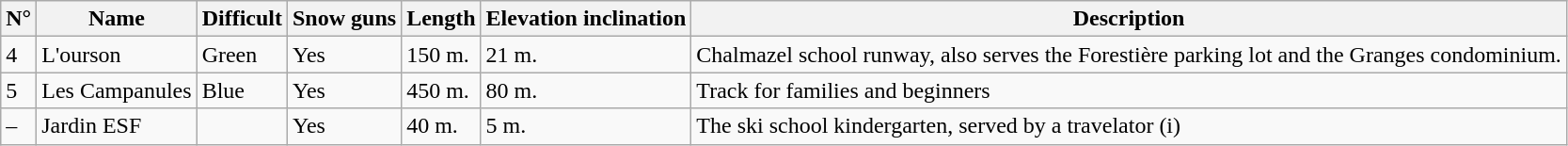<table class="wikitable">
<tr>
<th>N°</th>
<th>Name</th>
<th>Difficult</th>
<th>Snow guns</th>
<th>Length</th>
<th>Elevation inclination</th>
<th>Description</th>
</tr>
<tr>
<td>4</td>
<td>L'ourson</td>
<td>Green</td>
<td>Yes</td>
<td>150 m.</td>
<td>21 m.</td>
<td>Chalmazel school runway, also serves the Forestière parking lot and the Granges condominium.</td>
</tr>
<tr>
<td>5</td>
<td>Les Campanules</td>
<td>Blue</td>
<td>Yes</td>
<td>450 m.</td>
<td>80 m.</td>
<td>Track for families and beginners</td>
</tr>
<tr>
<td>–</td>
<td>Jardin ESF</td>
<td></td>
<td>Yes</td>
<td>40 m.</td>
<td>5 m.</td>
<td>The ski school kindergarten, served by a travelator (i)</td>
</tr>
</table>
